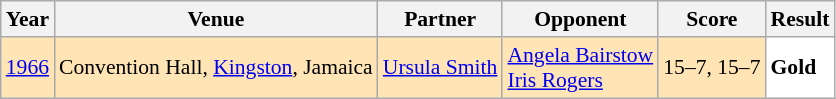<table class="sortable wikitable" style="font-size: 90%;">
<tr>
<th>Year</th>
<th>Venue</th>
<th>Partner</th>
<th>Opponent</th>
<th>Score</th>
<th>Result</th>
</tr>
<tr style="background:#FFE4B5">
<td align="center"><a href='#'>1966</a></td>
<td align="left">Convention Hall, <a href='#'>Kingston</a>, Jamaica</td>
<td align="left"> <a href='#'>Ursula Smith</a></td>
<td align="left"> <a href='#'>Angela Bairstow</a><br> <a href='#'>Iris Rogers</a></td>
<td align="left">15–7, 15–7</td>
<td style="text-align:left; background: white"> <strong>Gold</strong></td>
</tr>
</table>
